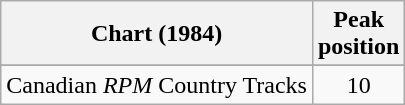<table class="wikitable sortable">
<tr>
<th align="left">Chart (1984)</th>
<th align="center">Peak<br>position</th>
</tr>
<tr>
</tr>
<tr>
<td align="left">Canadian <em>RPM</em> Country Tracks</td>
<td align="center">10</td>
</tr>
</table>
